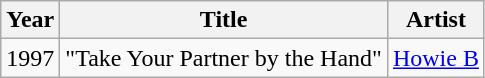<table class="wikitable">
<tr>
<th>Year</th>
<th>Title</th>
<th>Artist</th>
</tr>
<tr>
<td>1997</td>
<td>"Take Your Partner by the Hand"</td>
<td><a href='#'>Howie B</a></td>
</tr>
</table>
